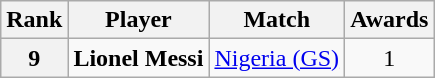<table class="wikitable unsortable">
<tr>
<th>Rank</th>
<th>Player</th>
<th>Match</th>
<th>Awards</th>
</tr>
<tr>
<th>9</th>
<td> <strong>Lionel Messi</strong></td>
<td> <a href='#'>Nigeria (GS)</a></td>
<td align="center">1</td>
</tr>
</table>
